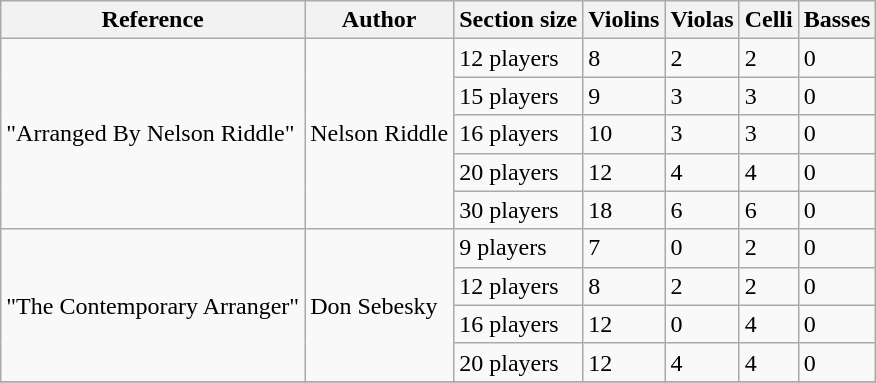<table class="wikitable">
<tr>
<th>Reference</th>
<th>Author</th>
<th>Section size</th>
<th>Violins</th>
<th>Violas</th>
<th>Celli</th>
<th>Basses</th>
</tr>
<tr>
<td rowspan="5">"Arranged By Nelson Riddle"</td>
<td rowspan="5">Nelson Riddle</td>
<td>12 players</td>
<td>8</td>
<td>2</td>
<td>2</td>
<td>0</td>
</tr>
<tr>
<td>15 players</td>
<td>9</td>
<td>3</td>
<td>3</td>
<td>0</td>
</tr>
<tr>
<td>16 players</td>
<td>10</td>
<td>3</td>
<td>3</td>
<td>0</td>
</tr>
<tr>
<td>20 players</td>
<td>12</td>
<td>4</td>
<td>4</td>
<td>0</td>
</tr>
<tr>
<td>30 players</td>
<td>18</td>
<td>6</td>
<td>6</td>
<td>0</td>
</tr>
<tr>
<td rowspan="4">"The Contemporary Arranger"</td>
<td rowspan="4">Don Sebesky</td>
<td>9 players</td>
<td>7</td>
<td>0</td>
<td>2</td>
<td>0</td>
</tr>
<tr>
<td>12 players</td>
<td>8</td>
<td>2</td>
<td>2</td>
<td>0</td>
</tr>
<tr>
<td>16 players</td>
<td>12</td>
<td>0</td>
<td>4</td>
<td>0</td>
</tr>
<tr>
<td>20 players</td>
<td>12</td>
<td>4</td>
<td>4</td>
<td>0</td>
</tr>
<tr>
</tr>
</table>
